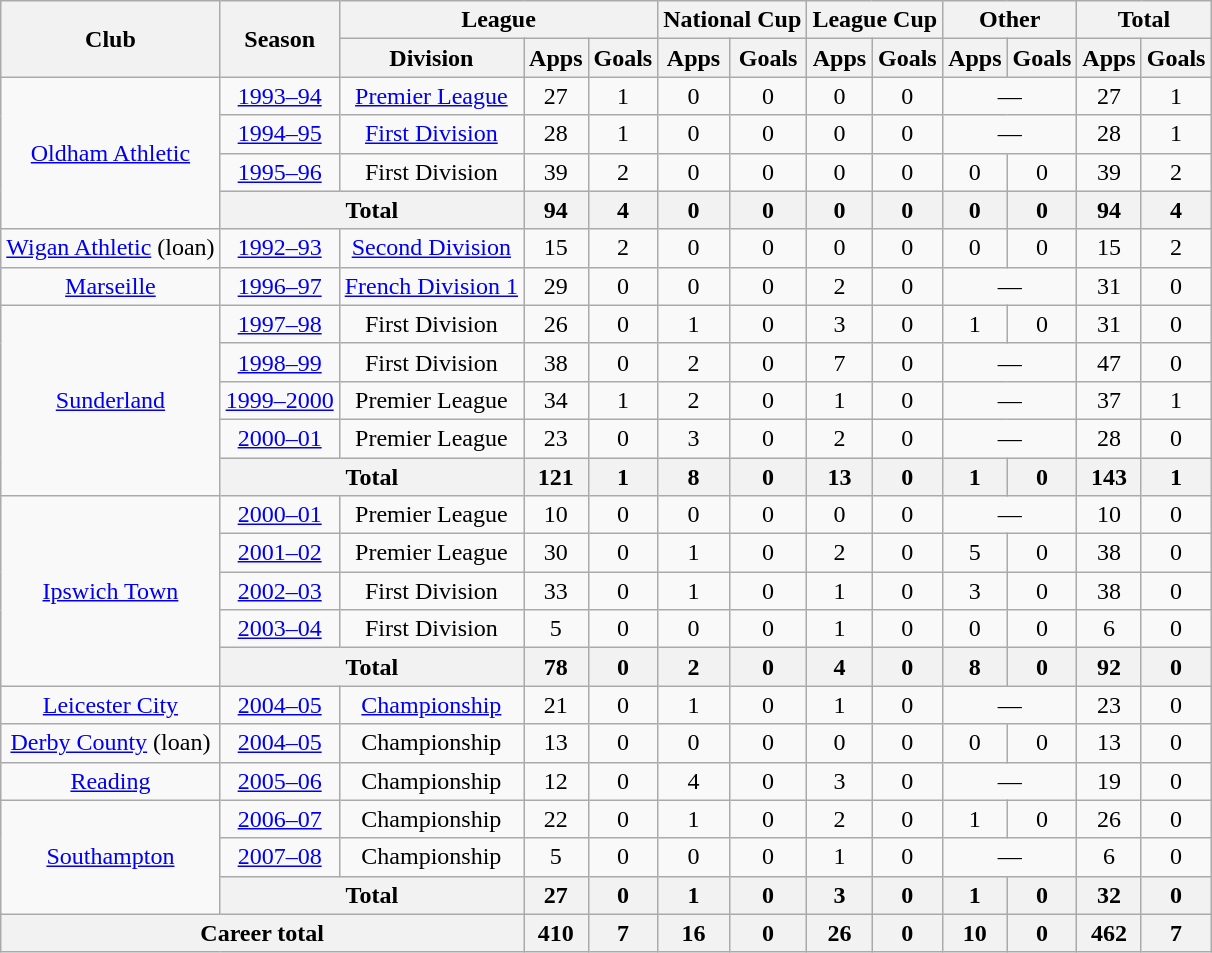<table class=wikitable style="text-align:center;">
<tr>
<th rowspan=2>Club</th>
<th rowspan=2>Season</th>
<th colspan=3>League</th>
<th colspan=2>National Cup</th>
<th colspan=2>League Cup</th>
<th colspan=2>Other</th>
<th colspan=2>Total</th>
</tr>
<tr>
<th>Division</th>
<th>Apps</th>
<th>Goals</th>
<th>Apps</th>
<th>Goals</th>
<th>Apps</th>
<th>Goals</th>
<th>Apps</th>
<th>Goals</th>
<th>Apps</th>
<th>Goals</th>
</tr>
<tr>
<td rowspan=4><a href='#'>Oldham Athletic</a></td>
<td><a href='#'>1993–94</a></td>
<td><a href='#'>Premier League</a></td>
<td>27</td>
<td>1</td>
<td>0</td>
<td>0</td>
<td>0</td>
<td>0</td>
<td colspan="2">—</td>
<td>27</td>
<td>1</td>
</tr>
<tr>
<td><a href='#'>1994–95</a></td>
<td><a href='#'>First Division</a></td>
<td>28</td>
<td>1</td>
<td>0</td>
<td>0</td>
<td>0</td>
<td>0</td>
<td colspan="2">—</td>
<td>28</td>
<td>1</td>
</tr>
<tr>
<td><a href='#'>1995–96</a></td>
<td>First Division</td>
<td>39</td>
<td>2</td>
<td>0</td>
<td>0</td>
<td>0</td>
<td>0</td>
<td>0</td>
<td>0</td>
<td>39</td>
<td>2</td>
</tr>
<tr>
<th colspan=2>Total</th>
<th>94</th>
<th>4</th>
<th>0</th>
<th>0</th>
<th>0</th>
<th>0</th>
<th>0</th>
<th>0</th>
<th>94</th>
<th>4</th>
</tr>
<tr>
<td><a href='#'>Wigan Athletic</a> (loan)</td>
<td><a href='#'>1992–93</a></td>
<td><a href='#'>Second Division</a></td>
<td>15</td>
<td>2</td>
<td>0</td>
<td>0</td>
<td>0</td>
<td>0</td>
<td>0</td>
<td>0</td>
<td>15</td>
<td>2</td>
</tr>
<tr>
<td><a href='#'>Marseille</a></td>
<td><a href='#'>1996–97</a></td>
<td><a href='#'>French Division 1</a></td>
<td>29</td>
<td>0</td>
<td>0</td>
<td>0</td>
<td>2</td>
<td>0</td>
<td colspan="2">—</td>
<td>31</td>
<td>0</td>
</tr>
<tr>
<td rowspan=5><a href='#'>Sunderland</a></td>
<td><a href='#'>1997–98</a></td>
<td>First Division</td>
<td>26</td>
<td>0</td>
<td>1</td>
<td>0</td>
<td>3</td>
<td>0</td>
<td>1</td>
<td>0</td>
<td>31</td>
<td>0</td>
</tr>
<tr>
<td><a href='#'>1998–99</a></td>
<td>First Division</td>
<td>38</td>
<td>0</td>
<td>2</td>
<td>0</td>
<td>7</td>
<td>0</td>
<td colspan="2">—</td>
<td>47</td>
<td>0</td>
</tr>
<tr>
<td><a href='#'>1999–2000</a></td>
<td>Premier League</td>
<td>34</td>
<td>1</td>
<td>2</td>
<td>0</td>
<td>1</td>
<td>0</td>
<td colspan="2">—</td>
<td>37</td>
<td>1</td>
</tr>
<tr>
<td><a href='#'>2000–01</a></td>
<td>Premier League</td>
<td>23</td>
<td>0</td>
<td>3</td>
<td>0</td>
<td>2</td>
<td>0</td>
<td colspan="2">—</td>
<td>28</td>
<td>0</td>
</tr>
<tr>
<th colspan=2>Total</th>
<th>121</th>
<th>1</th>
<th>8</th>
<th>0</th>
<th>13</th>
<th>0</th>
<th>1</th>
<th>0</th>
<th>143</th>
<th>1</th>
</tr>
<tr>
<td rowspan=5><a href='#'>Ipswich Town</a></td>
<td><a href='#'>2000–01</a></td>
<td>Premier League</td>
<td>10</td>
<td>0</td>
<td>0</td>
<td>0</td>
<td>0</td>
<td>0</td>
<td colspan="2">—</td>
<td>10</td>
<td>0</td>
</tr>
<tr>
<td><a href='#'>2001–02</a></td>
<td>Premier League</td>
<td>30</td>
<td>0</td>
<td>1</td>
<td>0</td>
<td>2</td>
<td>0</td>
<td>5</td>
<td>0</td>
<td>38</td>
<td>0</td>
</tr>
<tr>
<td><a href='#'>2002–03</a></td>
<td>First Division</td>
<td>33</td>
<td>0</td>
<td>1</td>
<td>0</td>
<td>1</td>
<td>0</td>
<td>3</td>
<td>0</td>
<td>38</td>
<td>0</td>
</tr>
<tr>
<td><a href='#'>2003–04</a></td>
<td>First Division</td>
<td>5</td>
<td>0</td>
<td>0</td>
<td>0</td>
<td>1</td>
<td>0</td>
<td>0</td>
<td>0</td>
<td>6</td>
<td>0</td>
</tr>
<tr>
<th colspan=2>Total</th>
<th>78</th>
<th>0</th>
<th>2</th>
<th>0</th>
<th>4</th>
<th>0</th>
<th>8</th>
<th>0</th>
<th>92</th>
<th>0</th>
</tr>
<tr>
<td><a href='#'>Leicester City</a></td>
<td><a href='#'>2004–05</a></td>
<td><a href='#'>Championship</a></td>
<td>21</td>
<td>0</td>
<td>1</td>
<td>0</td>
<td>1</td>
<td>0</td>
<td colspan="2">—</td>
<td>23</td>
<td>0</td>
</tr>
<tr>
<td><a href='#'>Derby County</a> (loan)</td>
<td><a href='#'>2004–05</a></td>
<td>Championship</td>
<td>13</td>
<td>0</td>
<td>0</td>
<td>0</td>
<td>0</td>
<td>0</td>
<td>0</td>
<td>0</td>
<td>13</td>
<td>0</td>
</tr>
<tr>
<td><a href='#'>Reading</a></td>
<td><a href='#'>2005–06</a></td>
<td>Championship</td>
<td>12</td>
<td>0</td>
<td>4</td>
<td>0</td>
<td>3</td>
<td>0</td>
<td colspan="2">—</td>
<td>19</td>
<td>0</td>
</tr>
<tr>
<td rowspan=3><a href='#'>Southampton</a></td>
<td><a href='#'>2006–07</a></td>
<td>Championship</td>
<td>22</td>
<td>0</td>
<td>1</td>
<td>0</td>
<td>2</td>
<td>0</td>
<td>1</td>
<td>0</td>
<td>26</td>
<td>0</td>
</tr>
<tr>
<td><a href='#'>2007–08</a></td>
<td>Championship</td>
<td>5</td>
<td>0</td>
<td>0</td>
<td>0</td>
<td>1</td>
<td>0</td>
<td colspan="2">—</td>
<td>6</td>
<td>0</td>
</tr>
<tr>
<th colspan=2>Total</th>
<th>27</th>
<th>0</th>
<th>1</th>
<th>0</th>
<th>3</th>
<th>0</th>
<th>1</th>
<th>0</th>
<th>32</th>
<th>0</th>
</tr>
<tr>
<th colspan=3>Career total</th>
<th>410</th>
<th>7</th>
<th>16</th>
<th>0</th>
<th>26</th>
<th>0</th>
<th>10</th>
<th>0</th>
<th>462</th>
<th>7</th>
</tr>
</table>
